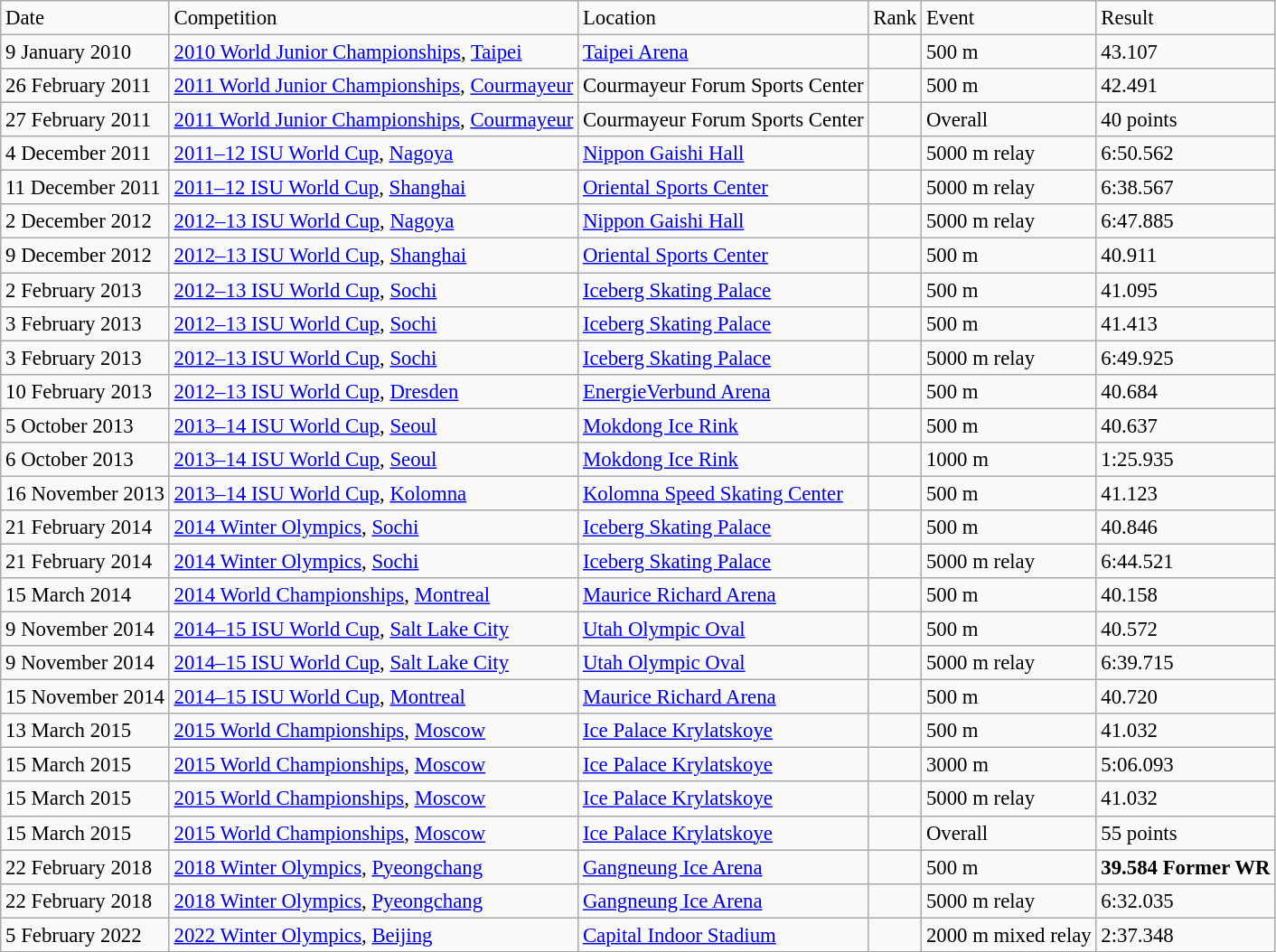<table class="wikitable sortable" style="font-size:95%" style="text-align:center">
<tr>
<td>Date</td>
<td>Competition</td>
<td>Location</td>
<td>Rank</td>
<td>Event</td>
<td>Result</td>
</tr>
<tr>
<td>9 January 2010</td>
<td><a href='#'>2010 World Junior Championships</a>, <a href='#'>Taipei</a></td>
<td> <a href='#'>Taipei Arena</a></td>
<td></td>
<td>500 m</td>
<td>43.107</td>
</tr>
<tr>
<td>26 February 2011</td>
<td><a href='#'>2011 World Junior Championships</a>, <a href='#'>Courmayeur</a></td>
<td> Courmayeur Forum Sports Center</td>
<td></td>
<td>500 m</td>
<td>42.491</td>
</tr>
<tr>
<td>27 February 2011</td>
<td><a href='#'>2011 World Junior Championships</a>, <a href='#'>Courmayeur</a></td>
<td> Courmayeur Forum Sports Center</td>
<td></td>
<td>Overall</td>
<td>40 points</td>
</tr>
<tr>
<td>4 December 2011</td>
<td><a href='#'>2011–12 ISU World Cup</a>, <a href='#'>Nagoya</a></td>
<td> <a href='#'>Nippon Gaishi Hall</a></td>
<td></td>
<td>5000 m relay</td>
<td>6:50.562</td>
</tr>
<tr>
<td>11 December 2011</td>
<td><a href='#'>2011–12 ISU World Cup</a>, <a href='#'>Shanghai</a></td>
<td> <a href='#'>Oriental Sports Center</a></td>
<td></td>
<td>5000 m relay</td>
<td>6:38.567</td>
</tr>
<tr>
<td>2 December 2012</td>
<td><a href='#'>2012–13 ISU World Cup</a>, <a href='#'>Nagoya</a></td>
<td> <a href='#'>Nippon Gaishi Hall</a></td>
<td></td>
<td>5000 m relay</td>
<td>6:47.885</td>
</tr>
<tr>
<td>9 December 2012</td>
<td><a href='#'>2012–13 ISU World Cup</a>, <a href='#'>Shanghai</a></td>
<td> <a href='#'>Oriental Sports Center</a></td>
<td></td>
<td>500 m</td>
<td>40.911</td>
</tr>
<tr>
<td>2 February 2013</td>
<td><a href='#'>2012–13 ISU World Cup</a>, <a href='#'>Sochi</a></td>
<td> <a href='#'>Iceberg Skating Palace</a></td>
<td></td>
<td>500 m</td>
<td>41.095</td>
</tr>
<tr>
<td>3 February 2013</td>
<td><a href='#'>2012–13 ISU World Cup</a>, <a href='#'>Sochi</a></td>
<td> <a href='#'>Iceberg Skating Palace</a></td>
<td></td>
<td>500 m</td>
<td>41.413</td>
</tr>
<tr>
<td>3 February 2013</td>
<td><a href='#'>2012–13 ISU World Cup</a>, <a href='#'>Sochi</a></td>
<td> <a href='#'>Iceberg Skating Palace</a></td>
<td></td>
<td>5000 m relay</td>
<td>6:49.925</td>
</tr>
<tr>
<td>10 February 2013</td>
<td><a href='#'>2012–13 ISU World Cup</a>, <a href='#'>Dresden</a></td>
<td> <a href='#'>EnergieVerbund Arena</a></td>
<td></td>
<td>500 m</td>
<td>40.684</td>
</tr>
<tr>
<td>5 October 2013</td>
<td><a href='#'>2013–14 ISU World Cup</a>, <a href='#'>Seoul</a></td>
<td> <a href='#'>Mokdong Ice Rink</a></td>
<td></td>
<td>500 m</td>
<td>40.637</td>
</tr>
<tr>
<td>6 October 2013</td>
<td><a href='#'>2013–14 ISU World Cup</a>, <a href='#'>Seoul</a></td>
<td> <a href='#'>Mokdong Ice Rink</a></td>
<td></td>
<td>1000 m</td>
<td>1:25.935</td>
</tr>
<tr>
<td>16 November 2013</td>
<td><a href='#'>2013–14 ISU World Cup</a>, <a href='#'>Kolomna</a></td>
<td> <a href='#'>Kolomna Speed Skating Center</a></td>
<td></td>
<td>500 m</td>
<td>41.123</td>
</tr>
<tr>
<td>21 February 2014</td>
<td><a href='#'>2014 Winter Olympics</a>, <a href='#'>Sochi</a></td>
<td> <a href='#'>Iceberg Skating Palace</a></td>
<td></td>
<td>500 m</td>
<td>40.846</td>
</tr>
<tr>
<td>21 February 2014</td>
<td><a href='#'>2014 Winter Olympics</a>, <a href='#'>Sochi</a></td>
<td> <a href='#'>Iceberg Skating Palace</a></td>
<td></td>
<td>5000 m relay</td>
<td>6:44.521</td>
</tr>
<tr>
<td>15 March 2014</td>
<td><a href='#'>2014 World Championships</a>, <a href='#'>Montreal</a></td>
<td> <a href='#'>Maurice Richard Arena</a></td>
<td></td>
<td>500 m</td>
<td>40.158</td>
</tr>
<tr>
<td>9 November 2014</td>
<td><a href='#'>2014–15 ISU World Cup</a>, <a href='#'>Salt Lake City</a></td>
<td> <a href='#'>Utah Olympic Oval</a></td>
<td></td>
<td>500 m</td>
<td>40.572</td>
</tr>
<tr>
<td>9 November 2014</td>
<td><a href='#'>2014–15 ISU World Cup</a>, <a href='#'>Salt Lake City</a></td>
<td> <a href='#'>Utah Olympic Oval</a></td>
<td></td>
<td>5000 m relay</td>
<td>6:39.715</td>
</tr>
<tr>
<td>15 November 2014</td>
<td><a href='#'>2014–15 ISU World Cup</a>, <a href='#'>Montreal</a></td>
<td> <a href='#'>Maurice Richard Arena</a></td>
<td></td>
<td>500 m</td>
<td>40.720</td>
</tr>
<tr>
<td>13 March 2015</td>
<td><a href='#'>2015 World Championships</a>, <a href='#'>Moscow</a></td>
<td> <a href='#'>Ice Palace Krylatskoye</a></td>
<td></td>
<td>500 m</td>
<td>41.032</td>
</tr>
<tr>
<td>15 March 2015</td>
<td><a href='#'>2015 World Championships</a>, <a href='#'>Moscow</a></td>
<td> <a href='#'>Ice Palace Krylatskoye</a></td>
<td></td>
<td>3000 m</td>
<td>5:06.093</td>
</tr>
<tr>
<td>15 March 2015</td>
<td><a href='#'>2015 World Championships</a>, <a href='#'>Moscow</a></td>
<td> <a href='#'>Ice Palace Krylatskoye</a></td>
<td></td>
<td>5000 m relay</td>
<td>41.032</td>
</tr>
<tr>
<td>15 March 2015</td>
<td><a href='#'>2015 World Championships</a>, <a href='#'>Moscow</a></td>
<td> <a href='#'>Ice Palace Krylatskoye</a></td>
<td></td>
<td>Overall</td>
<td>55 points</td>
</tr>
<tr>
<td>22 February 2018</td>
<td><a href='#'>2018 Winter Olympics</a>, <a href='#'>Pyeongchang</a></td>
<td> <a href='#'>Gangneung Ice Arena</a></td>
<td></td>
<td>500 m</td>
<td><strong>39.584 Former WR</strong></td>
</tr>
<tr>
<td>22 February 2018</td>
<td><a href='#'>2018 Winter Olympics</a>, <a href='#'>Pyeongchang</a></td>
<td> <a href='#'>Gangneung Ice Arena</a></td>
<td></td>
<td>5000 m relay</td>
<td>6:32.035</td>
</tr>
<tr>
<td>5 February 2022</td>
<td><a href='#'>2022 Winter Olympics</a>, <a href='#'>Beijing</a></td>
<td> <a href='#'>Capital Indoor Stadium</a></td>
<td></td>
<td>2000 m mixed relay</td>
<td>2:37.348</td>
</tr>
</table>
